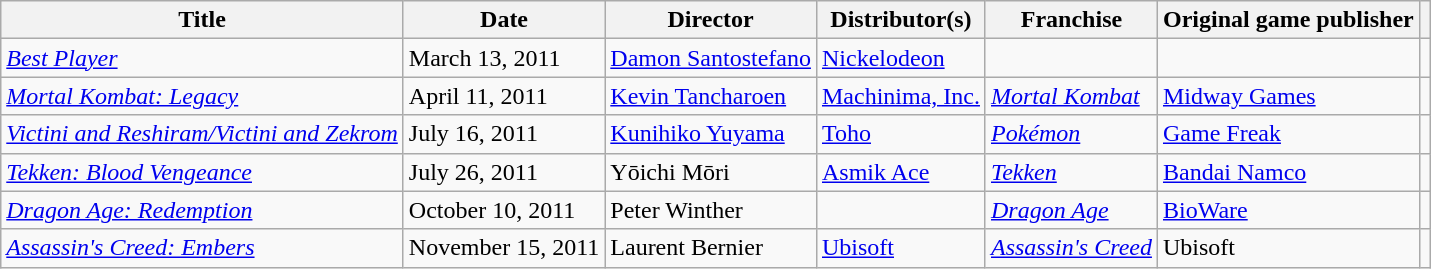<table class="wikitable sortable">
<tr>
<th>Title</th>
<th>Date</th>
<th>Director</th>
<th>Distributor(s)</th>
<th>Franchise</th>
<th>Original game publisher</th>
<th></th>
</tr>
<tr>
<td><em><a href='#'>Best Player</a></em></td>
<td>March 13, 2011</td>
<td><a href='#'>Damon Santostefano</a></td>
<td><a href='#'>Nickelodeon</a></td>
<td></td>
<td></td>
<td style="text-align:center;"></td>
</tr>
<tr>
<td><em><a href='#'>Mortal Kombat: Legacy</a></em></td>
<td>April 11, 2011</td>
<td><a href='#'>Kevin Tancharoen</a></td>
<td><a href='#'>Machinima, Inc.</a></td>
<td><em><a href='#'>Mortal Kombat</a></em></td>
<td><a href='#'>Midway Games</a></td>
<td style="text-align:center;"></td>
</tr>
<tr>
<td><em><a href='#'>Victini and Reshiram/Victini and Zekrom</a></em></td>
<td>July 16, 2011</td>
<td><a href='#'>Kunihiko Yuyama</a></td>
<td><a href='#'>Toho</a></td>
<td><em><a href='#'>Pokémon</a></em></td>
<td><a href='#'>Game Freak</a></td>
<td style="text-align:center;"></td>
</tr>
<tr>
<td><em><a href='#'>Tekken: Blood Vengeance</a></em></td>
<td>July 26, 2011</td>
<td>Yōichi Mōri</td>
<td><a href='#'>Asmik Ace</a></td>
<td><em><a href='#'>Tekken</a></em></td>
<td><a href='#'>Bandai Namco</a></td>
<td style="text-align:center;"></td>
</tr>
<tr>
<td><em><a href='#'>Dragon Age: Redemption</a></em></td>
<td>October 10, 2011</td>
<td>Peter Winther</td>
<td></td>
<td><em><a href='#'>Dragon Age</a></em></td>
<td><a href='#'>BioWare</a></td>
<td style="text-align:center;"></td>
</tr>
<tr>
<td><em><a href='#'>Assassin's Creed: Embers</a></em></td>
<td>November 15, 2011</td>
<td>Laurent Bernier</td>
<td><a href='#'>Ubisoft</a></td>
<td><em><a href='#'>Assassin's Creed</a></em></td>
<td>Ubisoft</td>
<td style="text-align:center;"></td>
</tr>
</table>
